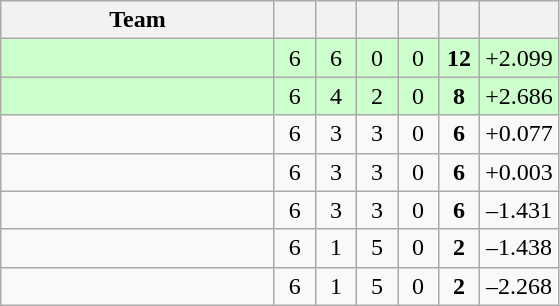<table class="wikitable" style="text-align:center;">
<tr>
<th width=175>Team</th>
<th style="width:20px;"></th>
<th style="width:20px;"></th>
<th style="width:20px;"></th>
<th style="width:20px;"></th>
<th style="width:20px;"></th>
<th style="width:20px;"></th>
</tr>
<tr style="background:#cfc">
<td align=left></td>
<td>6</td>
<td>6</td>
<td>0</td>
<td>0</td>
<td><strong>12</strong></td>
<td>+2.099</td>
</tr>
<tr style="background:#cfc">
<td align=left></td>
<td>6</td>
<td>4</td>
<td>2</td>
<td>0</td>
<td><strong>8</strong></td>
<td>+2.686</td>
</tr>
<tr>
<td align=left></td>
<td>6</td>
<td>3</td>
<td>3</td>
<td>0</td>
<td><strong>6</strong></td>
<td>+0.077</td>
</tr>
<tr>
<td align=left></td>
<td>6</td>
<td>3</td>
<td>3</td>
<td>0</td>
<td><strong>6</strong></td>
<td>+0.003</td>
</tr>
<tr>
<td align=left></td>
<td>6</td>
<td>3</td>
<td>3</td>
<td>0</td>
<td><strong>6</strong></td>
<td>–1.431</td>
</tr>
<tr>
<td align=left></td>
<td>6</td>
<td>1</td>
<td>5</td>
<td>0</td>
<td><strong>2</strong></td>
<td>–1.438</td>
</tr>
<tr>
<td align=left></td>
<td>6</td>
<td>1</td>
<td>5</td>
<td>0</td>
<td><strong>2</strong></td>
<td>–2.268</td>
</tr>
</table>
